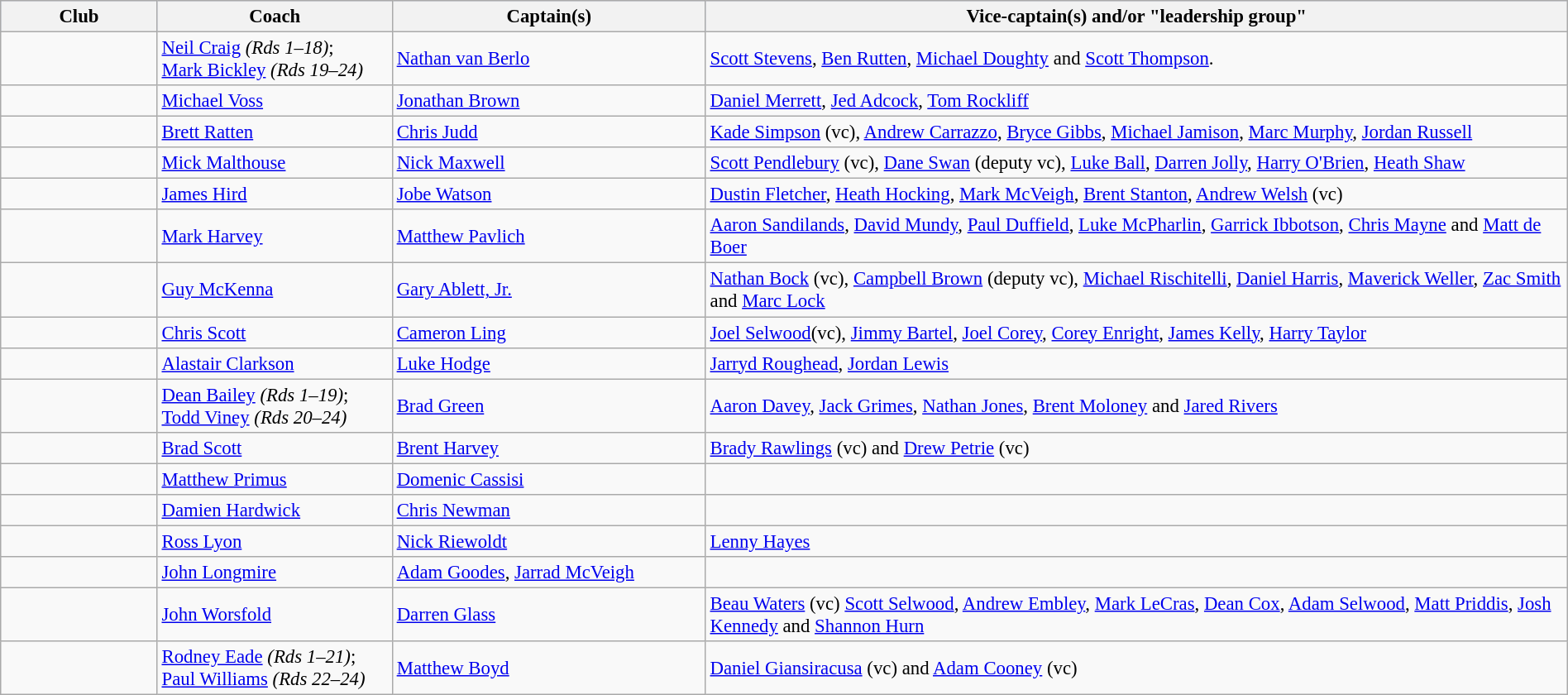<table class="wikitable"  style="text-align:left; font-size:95%; width:100%;">
<tr style="background:#C1D8FF;">
<th style="width:10%;">Club</th>
<th style="width:15%;">Coach</th>
<th style="width:20%;">Captain(s)</th>
<th style="width:55%;">Vice-captain(s) and/or "leadership group"</th>
</tr>
<tr>
<td></td>
<td><a href='#'>Neil Craig</a> <em>(Rds 1–18)</em>;<br><a href='#'>Mark Bickley</a> <em>(Rds 19–24)</em></td>
<td><a href='#'>Nathan van Berlo</a></td>
<td><a href='#'>Scott Stevens</a>, <a href='#'>Ben Rutten</a>, <a href='#'>Michael Doughty</a> and <a href='#'>Scott Thompson</a>.</td>
</tr>
<tr>
<td></td>
<td><a href='#'>Michael Voss</a></td>
<td><a href='#'>Jonathan Brown</a></td>
<td><a href='#'>Daniel Merrett</a>, <a href='#'>Jed Adcock</a>, <a href='#'>Tom Rockliff</a></td>
</tr>
<tr>
<td></td>
<td><a href='#'>Brett Ratten</a></td>
<td><a href='#'>Chris Judd</a></td>
<td><a href='#'>Kade Simpson</a> (vc), <a href='#'>Andrew Carrazzo</a>, <a href='#'>Bryce Gibbs</a>, <a href='#'>Michael Jamison</a>, <a href='#'>Marc Murphy</a>, <a href='#'>Jordan Russell</a></td>
</tr>
<tr>
<td></td>
<td><a href='#'>Mick Malthouse</a></td>
<td><a href='#'>Nick Maxwell</a></td>
<td><a href='#'>Scott Pendlebury</a> (vc), <a href='#'>Dane Swan</a> (deputy vc), <a href='#'>Luke Ball</a>, <a href='#'>Darren Jolly</a>, <a href='#'>Harry O'Brien</a>, <a href='#'>Heath Shaw</a></td>
</tr>
<tr>
<td></td>
<td><a href='#'>James Hird</a></td>
<td><a href='#'>Jobe Watson</a></td>
<td><a href='#'>Dustin Fletcher</a>, <a href='#'>Heath Hocking</a>, <a href='#'>Mark McVeigh</a>, <a href='#'>Brent Stanton</a>, <a href='#'>Andrew Welsh</a> (vc)</td>
</tr>
<tr>
<td></td>
<td><a href='#'>Mark Harvey</a></td>
<td><a href='#'>Matthew Pavlich</a></td>
<td><a href='#'>Aaron Sandilands</a>, <a href='#'>David Mundy</a>, <a href='#'>Paul Duffield</a>, <a href='#'>Luke McPharlin</a>, <a href='#'>Garrick Ibbotson</a>, <a href='#'>Chris Mayne</a> and <a href='#'>Matt de Boer</a></td>
</tr>
<tr>
<td></td>
<td><a href='#'>Guy McKenna</a></td>
<td><a href='#'>Gary Ablett, Jr.</a></td>
<td><a href='#'>Nathan Bock</a> (vc), <a href='#'>Campbell Brown</a> (deputy vc), <a href='#'>Michael Rischitelli</a>, <a href='#'>Daniel Harris</a>, <a href='#'>Maverick Weller</a>, <a href='#'>Zac Smith</a> and <a href='#'>Marc Lock</a></td>
</tr>
<tr>
<td></td>
<td><a href='#'>Chris Scott</a></td>
<td><a href='#'>Cameron Ling</a></td>
<td><a href='#'>Joel Selwood</a>(vc), <a href='#'>Jimmy Bartel</a>, <a href='#'>Joel Corey</a>, <a href='#'>Corey Enright</a>, <a href='#'>James Kelly</a>, <a href='#'>Harry Taylor</a></td>
</tr>
<tr>
<td></td>
<td><a href='#'>Alastair Clarkson</a></td>
<td><a href='#'>Luke Hodge</a></td>
<td><a href='#'>Jarryd Roughead</a>, <a href='#'>Jordan Lewis</a></td>
</tr>
<tr>
<td></td>
<td><a href='#'>Dean Bailey</a> <em>(Rds 1–19)</em>;<br><a href='#'>Todd Viney</a> <em>(Rds 20–24)</em></td>
<td><a href='#'>Brad Green</a></td>
<td><a href='#'>Aaron Davey</a>, <a href='#'>Jack Grimes</a>, <a href='#'>Nathan Jones</a>, <a href='#'>Brent Moloney</a> and <a href='#'>Jared Rivers</a></td>
</tr>
<tr>
<td></td>
<td><a href='#'>Brad Scott</a></td>
<td><a href='#'>Brent Harvey</a></td>
<td><a href='#'>Brady Rawlings</a> (vc) and <a href='#'>Drew Petrie</a> (vc)</td>
</tr>
<tr>
<td></td>
<td><a href='#'>Matthew Primus</a></td>
<td><a href='#'>Domenic Cassisi</a></td>
<td></td>
</tr>
<tr>
<td></td>
<td><a href='#'>Damien Hardwick</a></td>
<td><a href='#'>Chris Newman</a></td>
<td></td>
</tr>
<tr>
<td></td>
<td><a href='#'>Ross Lyon</a></td>
<td><a href='#'>Nick Riewoldt</a></td>
<td><a href='#'>Lenny Hayes</a></td>
</tr>
<tr>
<td></td>
<td><a href='#'>John Longmire</a></td>
<td><a href='#'>Adam Goodes</a>, <a href='#'>Jarrad McVeigh</a></td>
<td></td>
</tr>
<tr>
<td></td>
<td><a href='#'>John Worsfold</a></td>
<td><a href='#'>Darren Glass</a></td>
<td><a href='#'>Beau Waters</a> (vc)  <a href='#'>Scott Selwood</a>, <a href='#'>Andrew Embley</a>, <a href='#'>Mark LeCras</a>, <a href='#'>Dean Cox</a>, <a href='#'>Adam Selwood</a>, <a href='#'>Matt Priddis</a>, <a href='#'>Josh Kennedy</a> and <a href='#'>Shannon Hurn</a></td>
</tr>
<tr>
<td></td>
<td><a href='#'>Rodney Eade</a> <em>(Rds 1–21)</em>;<br><a href='#'>Paul Williams</a> <em>(Rds 22–24)</em></td>
<td><a href='#'>Matthew Boyd</a></td>
<td><a href='#'>Daniel Giansiracusa</a> (vc) and <a href='#'>Adam Cooney</a> (vc)</td>
</tr>
</table>
